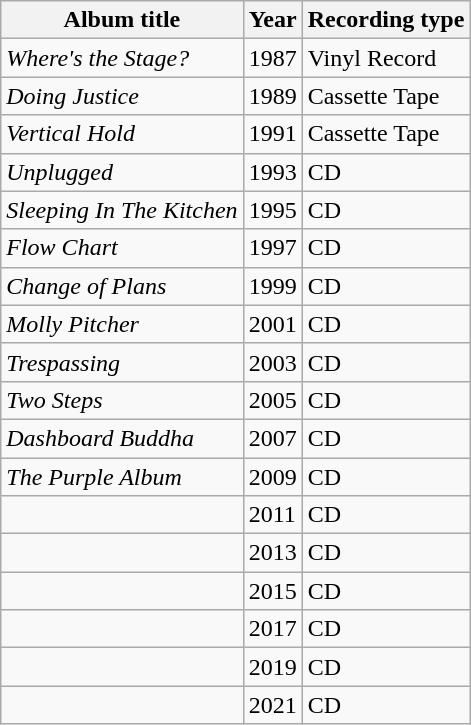<table class="wikitable">
<tr>
<th>Album title</th>
<th>Year</th>
<th>Recording type</th>
</tr>
<tr>
<td><em>Where's the Stage?</em></td>
<td>1987</td>
<td>Vinyl Record</td>
</tr>
<tr>
<td><em>Doing Justice</em></td>
<td>1989</td>
<td>Cassette Tape</td>
</tr>
<tr>
<td><em>Vertical Hold</em></td>
<td>1991</td>
<td>Cassette Tape</td>
</tr>
<tr>
<td><em>Unplugged</em></td>
<td>1993</td>
<td>CD</td>
</tr>
<tr>
<td><em>Sleeping In The Kitchen</em></td>
<td>1995</td>
<td>CD</td>
</tr>
<tr>
<td><em>Flow Chart</em></td>
<td>1997</td>
<td>CD</td>
</tr>
<tr>
<td><em>Change of Plans</em></td>
<td>1999</td>
<td>CD</td>
</tr>
<tr>
<td><em>Molly Pitcher</em></td>
<td>2001</td>
<td>CD</td>
</tr>
<tr>
<td><em>Trespassing</em></td>
<td>2003</td>
<td>CD</td>
</tr>
<tr>
<td><em>Two Steps</em></td>
<td>2005</td>
<td>CD</td>
</tr>
<tr>
<td><em>Dashboard Buddha</em></td>
<td>2007</td>
<td>CD</td>
</tr>
<tr>
<td><em>The Purple Album</em></td>
<td>2009</td>
<td>CD</td>
</tr>
<tr>
<td><em></em></td>
<td>2011</td>
<td>CD</td>
</tr>
<tr>
<td><em></em></td>
<td>2013</td>
<td>CD</td>
</tr>
<tr>
<td><em></em></td>
<td>2015</td>
<td>CD</td>
</tr>
<tr>
<td><em></em></td>
<td>2017</td>
<td>CD</td>
</tr>
<tr>
<td><em></em></td>
<td>2019</td>
<td>CD</td>
</tr>
<tr>
<td><em></em></td>
<td>2021</td>
<td>CD</td>
</tr>
</table>
